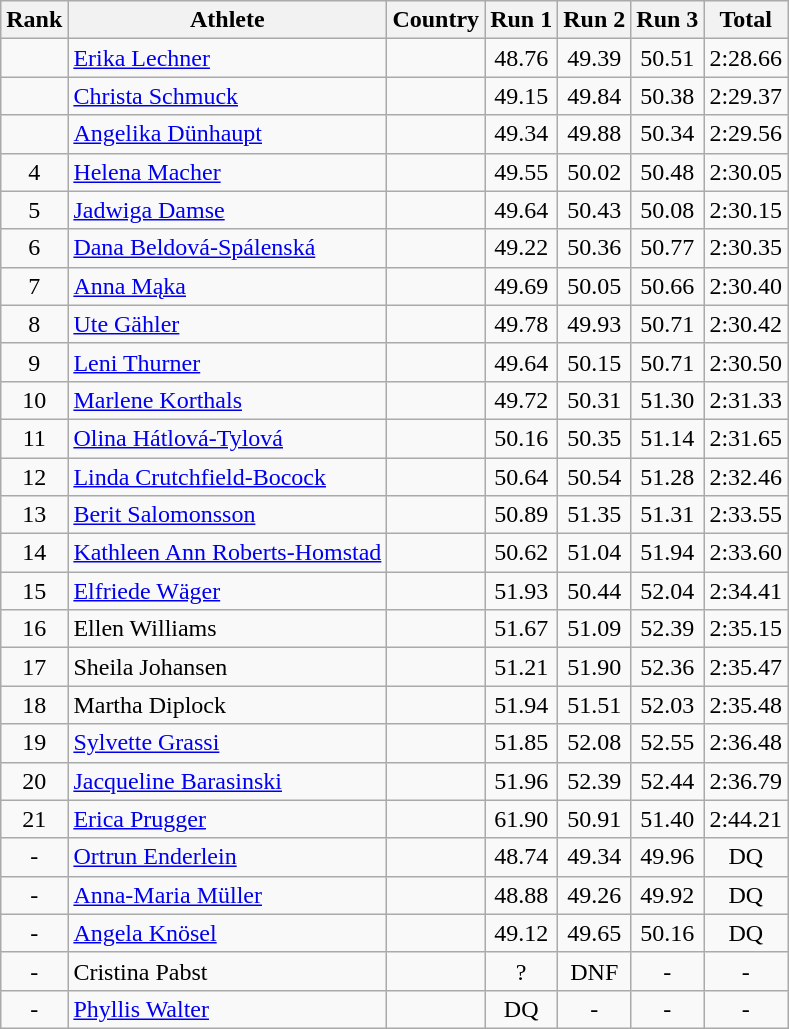<table class="wikitable sortable" style="text-align:center">
<tr>
<th>Rank</th>
<th>Athlete</th>
<th>Country</th>
<th>Run 1</th>
<th>Run 2</th>
<th>Run 3</th>
<th>Total</th>
</tr>
<tr>
<td></td>
<td align=left><a href='#'>Erika Lechner</a></td>
<td align=left></td>
<td>48.76</td>
<td>49.39</td>
<td>50.51</td>
<td>2:28.66</td>
</tr>
<tr>
<td></td>
<td align=left><a href='#'>Christa Schmuck</a></td>
<td align=left></td>
<td>49.15</td>
<td>49.84</td>
<td>50.38</td>
<td>2:29.37</td>
</tr>
<tr>
<td></td>
<td align=left><a href='#'>Angelika Dünhaupt</a></td>
<td align=left></td>
<td>49.34</td>
<td>49.88</td>
<td>50.34</td>
<td>2:29.56</td>
</tr>
<tr>
<td>4</td>
<td align=left><a href='#'>Helena Macher</a></td>
<td align=left></td>
<td>49.55</td>
<td>50.02</td>
<td>50.48</td>
<td>2:30.05</td>
</tr>
<tr>
<td>5</td>
<td align=left><a href='#'>Jadwiga Damse</a></td>
<td align=left></td>
<td>49.64</td>
<td>50.43</td>
<td>50.08</td>
<td>2:30.15</td>
</tr>
<tr>
<td>6</td>
<td align=left><a href='#'>Dana Beldová-Spálenská</a></td>
<td align=left></td>
<td>49.22</td>
<td>50.36</td>
<td>50.77</td>
<td>2:30.35</td>
</tr>
<tr>
<td>7</td>
<td align=left><a href='#'>Anna Mąka</a></td>
<td align=left></td>
<td>49.69</td>
<td>50.05</td>
<td>50.66</td>
<td>2:30.40</td>
</tr>
<tr>
<td>8</td>
<td align=left><a href='#'>Ute Gähler</a></td>
<td align=left></td>
<td>49.78</td>
<td>49.93</td>
<td>50.71</td>
<td>2:30.42</td>
</tr>
<tr>
<td>9</td>
<td align=left><a href='#'>Leni Thurner</a></td>
<td align=left></td>
<td>49.64</td>
<td>50.15</td>
<td>50.71</td>
<td>2:30.50</td>
</tr>
<tr>
<td>10</td>
<td align=left><a href='#'>Marlene Korthals</a></td>
<td align=left></td>
<td>49.72</td>
<td>50.31</td>
<td>51.30</td>
<td>2:31.33</td>
</tr>
<tr>
<td>11</td>
<td align=left><a href='#'>Olina Hátlová-Tylová</a></td>
<td align=left></td>
<td>50.16</td>
<td>50.35</td>
<td>51.14</td>
<td>2:31.65</td>
</tr>
<tr>
<td>12</td>
<td align=left><a href='#'>Linda Crutchfield-Bocock</a></td>
<td align=left></td>
<td>50.64</td>
<td>50.54</td>
<td>51.28</td>
<td>2:32.46</td>
</tr>
<tr>
<td>13</td>
<td align=left><a href='#'>Berit Salomonsson</a></td>
<td align=left></td>
<td>50.89</td>
<td>51.35</td>
<td>51.31</td>
<td>2:33.55</td>
</tr>
<tr>
<td>14</td>
<td align=left><a href='#'>Kathleen Ann Roberts-Homstad</a></td>
<td align=left></td>
<td>50.62</td>
<td>51.04</td>
<td>51.94</td>
<td>2:33.60</td>
</tr>
<tr>
<td>15</td>
<td align=left><a href='#'>Elfriede Wäger</a></td>
<td align=left></td>
<td>51.93</td>
<td>50.44</td>
<td>52.04</td>
<td>2:34.41</td>
</tr>
<tr>
<td>16</td>
<td align=left>Ellen Williams</td>
<td align=left></td>
<td>51.67</td>
<td>51.09</td>
<td>52.39</td>
<td>2:35.15</td>
</tr>
<tr>
<td>17</td>
<td align=left>Sheila Johansen</td>
<td align=left></td>
<td>51.21</td>
<td>51.90</td>
<td>52.36</td>
<td>2:35.47</td>
</tr>
<tr>
<td>18</td>
<td align=left>Martha Diplock</td>
<td align=left></td>
<td>51.94</td>
<td>51.51</td>
<td>52.03</td>
<td>2:35.48</td>
</tr>
<tr>
<td>19</td>
<td align=left><a href='#'>Sylvette Grassi</a></td>
<td align=left></td>
<td>51.85</td>
<td>52.08</td>
<td>52.55</td>
<td>2:36.48</td>
</tr>
<tr>
<td>20</td>
<td align=left><a href='#'>Jacqueline Barasinski</a></td>
<td align=left></td>
<td>51.96</td>
<td>52.39</td>
<td>52.44</td>
<td>2:36.79</td>
</tr>
<tr>
<td>21</td>
<td align=left><a href='#'>Erica Prugger</a></td>
<td align=left></td>
<td>61.90</td>
<td>50.91</td>
<td>51.40</td>
<td>2:44.21</td>
</tr>
<tr>
<td>-</td>
<td align=left><a href='#'>Ortrun Enderlein</a></td>
<td align=left></td>
<td>48.74</td>
<td>49.34</td>
<td>49.96</td>
<td>DQ</td>
</tr>
<tr>
<td>-</td>
<td align=left><a href='#'>Anna-Maria Müller</a></td>
<td align=left></td>
<td>48.88</td>
<td>49.26</td>
<td>49.92</td>
<td>DQ</td>
</tr>
<tr>
<td>-</td>
<td align=left><a href='#'>Angela Knösel</a></td>
<td align=left></td>
<td>49.12</td>
<td>49.65</td>
<td>50.16</td>
<td>DQ</td>
</tr>
<tr>
<td>-</td>
<td align=left>Cristina Pabst</td>
<td align=left></td>
<td>?</td>
<td>DNF</td>
<td>-</td>
<td>-</td>
</tr>
<tr>
<td>-</td>
<td align=left><a href='#'>Phyllis Walter</a></td>
<td align=left></td>
<td>DQ</td>
<td>-</td>
<td>-</td>
<td>-</td>
</tr>
</table>
